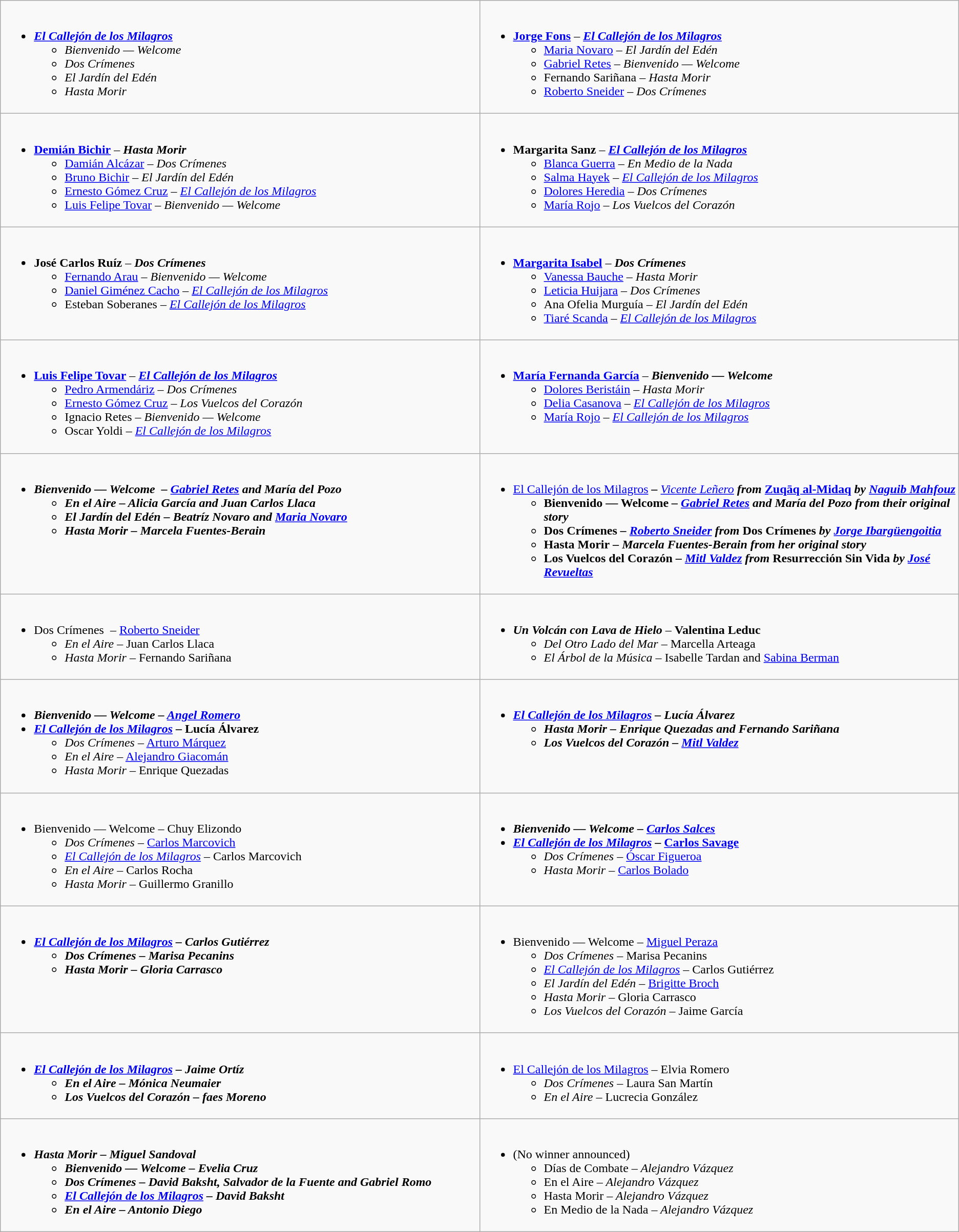<table class=wikitable>
<tr>
<td style="vertical-align:top; width:50%;"><br><ul><li><strong><em><a href='#'>El Callejón de los Milagros</a></em></strong><ul><li><em>Bienvenido — Welcome</em></li><li><em>Dos Crímenes</em></li><li><em>El Jardín del Edén</em></li><li><em>Hasta Morir</em></li></ul></li></ul></td>
<td style="vertical-align:top; width:50%;"><br><ul><li><strong><a href='#'>Jorge Fons</a></strong> – <strong><em><a href='#'>El Callejón de los Milagros</a></em></strong><ul><li><a href='#'>Maria Novaro</a> – <em>El Jardín del Edén</em></li><li><a href='#'>Gabriel Retes</a> – <em>Bienvenido — Welcome</em></li><li>Fernando Sariñana – <em>Hasta Morir</em></li><li><a href='#'>Roberto Sneider</a> – <em>Dos Crímenes</em></li></ul></li></ul></td>
</tr>
<tr>
<td style="vertical-align:top; width:50%;"><br><ul><li><strong><a href='#'>Demián Bichir</a></strong> – <strong><em>Hasta Morir</em></strong><ul><li><a href='#'>Damián Alcázar</a> – <em>Dos Crímenes</em></li><li><a href='#'>Bruno Bichir</a> – <em>El Jardín del Edén</em></li><li><a href='#'>Ernesto Gómez Cruz</a> – <em><a href='#'>El Callejón de los Milagros</a></em></li><li><a href='#'>Luis Felipe Tovar</a> – <em>Bienvenido — Welcome</em></li></ul></li></ul></td>
<td style="vertical-align:top; width:50%;"><br><ul><li><strong>Margarita Sanz</strong> – <strong><em><a href='#'>El Callejón de los Milagros</a></em></strong><ul><li><a href='#'>Blanca Guerra</a> – <em>En Medio de la Nada</em></li><li><a href='#'>Salma Hayek</a> – <em><a href='#'>El Callejón de los Milagros</a></em></li><li><a href='#'>Dolores Heredia</a> – <em>Dos Crímenes</em></li><li><a href='#'>María Rojo</a> – <em>Los Vuelcos del Corazón</em></li></ul></li></ul></td>
</tr>
<tr>
<td style="vertical-align:top; width:50%;"><br><ul><li><strong>José Carlos Ruíz</strong> – <strong><em>Dos Crímenes</em></strong><ul><li><a href='#'>Fernando Arau</a> – <em>Bienvenido — Welcome</em></li><li><a href='#'>Daniel Giménez Cacho</a> – <em><a href='#'>El Callejón de los Milagros</a></em></li><li>Esteban Soberanes – <em><a href='#'>El Callejón de los Milagros</a></em></li></ul></li></ul></td>
<td style="vertical-align:top; width:50%;"><br><ul><li><strong><a href='#'>Margarita Isabel</a></strong> – <strong><em>Dos Crímenes</em></strong><ul><li><a href='#'>Vanessa Bauche</a> – <em>Hasta Morir</em></li><li><a href='#'>Leticia Huijara</a> – <em>Dos Crímenes</em></li><li>Ana Ofelia Murguía – <em>El Jardín del Edén</em></li><li><a href='#'>Tiaré Scanda</a> – <em><a href='#'>El Callejón de los Milagros</a></em></li></ul></li></ul></td>
</tr>
<tr>
<td style="vertical-align:top; width:50%;"><br><ul><li><strong><a href='#'>Luis Felipe Tovar</a></strong> – <strong><em><a href='#'>El Callejón de los Milagros</a></em></strong><ul><li><a href='#'>Pedro Armendáriz</a> – <em>Dos Crímenes</em></li><li><a href='#'>Ernesto Gómez Cruz</a> – <em>Los Vuelcos del Corazón</em></li><li>Ignacio Retes – <em>Bienvenido — Welcome</em></li><li>Oscar Yoldi – <em><a href='#'>El Callejón de los Milagros</a></em></li></ul></li></ul></td>
<td style="vertical-align:top; width:50%;"><br><ul><li><strong><a href='#'>María Fernanda García</a></strong> – <strong><em>Bienvenido — Welcome</em></strong><ul><li><a href='#'>Dolores Beristáin</a> – <em>Hasta Morir</em></li><li><a href='#'>Delia Casanova</a> – <em><a href='#'>El Callejón de los Milagros</a></em></li><li><a href='#'>María Rojo</a> – <em><a href='#'>El Callejón de los Milagros</a></em></li></ul></li></ul></td>
</tr>
<tr>
<td style="vertical-align:top; width:50%;"><br><ul><li><strong><em>Bienvenido — Welcome<em>  – <a href='#'>Gabriel Retes</a> and María del Pozo<strong><ul><li></em>En el Aire<em> – Alicia García and Juan Carlos Llaca</li><li></em>El Jardín del Edén<em> – Beatríz Novaro and <a href='#'>Maria Novaro</a></li><li></em>Hasta Morir<em> – Marcela Fuentes-Berain</li></ul></li></ul></td>
<td style="vertical-align:top; width:50%;"><br><ul><li></em></strong><a href='#'>El Callejón de los Milagros</a><strong><em> – </strong><a href='#'>Vicente Leñero</a><strong> from </em><a href='#'>Zuqāq al-Midaq</a><em> by <a href='#'>Naguib Mahfouz</a><ul><li></em>Bienvenido — Welcome<em> – <a href='#'>Gabriel Retes</a> and María del Pozo from their original story</li><li></em>Dos Crímenes<em> – <a href='#'>Roberto Sneider</a> from </em>Dos Crímenes<em> by <a href='#'>Jorge Ibargüengoitia</a></li><li></em>Hasta Morir<em> – Marcela Fuentes-Berain from her original story</li><li></em>Los Vuelcos del Corazón<em> – <a href='#'>Mitl Valdez</a> from </em>Resurrección Sin Vida<em> by <a href='#'>José Revueltas</a></li></ul></li></ul></td>
</tr>
<tr>
<td style="vertical-align:top; width:50%;"><br><ul><li></em></strong>Dos Crímenes</em>  – <a href='#'>Roberto Sneider</a></strong><ul><li><em>En el Aire</em> – Juan Carlos Llaca</li><li><em>Hasta Morir</em> – Fernando Sariñana</li></ul></li></ul></td>
<td style="vertical-align:top; width:50%;"><br><ul><li><strong><em>Un Volcán con Lava de Hielo</em></strong> – <strong>Valentina Leduc</strong><ul><li><em>Del Otro Lado del Mar</em> – Marcella Arteaga</li><li><em>El Árbol de la Música</em> – Isabelle Tardan and <a href='#'>Sabina Berman</a></li></ul></li></ul></td>
</tr>
<tr>
<td valign="top"><br><ul><li><strong><em>Bienvenido — Welcome<em> – <a href='#'>Angel Romero</a><strong></li><li></em></strong><a href='#'>El Callejón de los Milagros</a></em> – Lucía Álvarez</strong><ul><li><em>Dos Crímenes</em> – <a href='#'>Arturo Márquez</a></li><li><em>En el Aire</em> – <a href='#'>Alejandro Giacomán</a></li><li><em>Hasta Morir</em> – Enrique Quezadas</li></ul></li></ul></td>
<td valign="top"><br><ul><li><strong><em><a href='#'>El Callejón de los Milagros</a><em> – Lucía Álvarez<strong><ul><li></em>Hasta Morir<em> – Enrique Quezadas and Fernando Sariñana</li><li></em>Los Vuelcos del Corazón<em> – <a href='#'>Mitl Valdez</a></li></ul></li></ul></td>
</tr>
<tr>
<td valign="top"><br><ul><li></em></strong>Bienvenido — Welcome</em> – Chuy Elizondo</strong><ul><li><em>Dos Crímenes</em> – <a href='#'>Carlos Marcovich</a></li><li><em><a href='#'>El Callejón de los Milagros</a></em> – Carlos Marcovich</li><li><em>En el Aire</em> – Carlos Rocha</li><li><em>Hasta Morir</em> – Guillermo Granillo</li></ul></li></ul></td>
<td valign="top"><br><ul><li><strong><em>Bienvenido — Welcome<em> – <a href='#'>Carlos Salces</a><strong></li><li></em></strong><a href='#'>El Callejón de los Milagros</a></em> – <a href='#'>Carlos Savage</a></strong><ul><li><em>Dos Crímenes</em> – <a href='#'>Óscar Figueroa</a></li><li><em>Hasta Morir</em> – <a href='#'>Carlos Bolado</a></li></ul></li></ul></td>
</tr>
<tr>
<td valign="top"><br><ul><li><strong><em><a href='#'>El Callejón de los Milagros</a><em> – Carlos Gutiérrez<strong><ul><li></em>Dos Crímenes<em> – Marisa Pecanins</li><li></em>Hasta Morir<em> – Gloria Carrasco</li></ul></li></ul></td>
<td valign="top"><br><ul><li></em></strong>Bienvenido — Welcome</em> – <a href='#'>Miguel Peraza</a></strong><ul><li><em>Dos Crímenes</em> – Marisa Pecanins</li><li><em><a href='#'>El Callejón de los Milagros</a></em> – Carlos Gutiérrez</li><li><em>El Jardín del Edén</em> – <a href='#'>Brigitte Broch</a></li><li><em>Hasta Morir</em> – Gloria Carrasco</li><li><em>Los Vuelcos del Corazón</em> – Jaime García</li></ul></li></ul></td>
</tr>
<tr>
<td valign="top"><br><ul><li><strong><em><a href='#'>El Callejón de los Milagros</a><em> – Jaime Ortíz<strong><ul><li></em>En el Aire<em> – Mónica Neumaier</li><li></em>Los Vuelcos del Corazón<em> – faes Moreno</li></ul></li></ul></td>
<td valign="top"><br><ul><li></em></strong><a href='#'>El Callejón de los Milagros</a></em> – Elvia Romero</strong><ul><li><em>Dos Crímenes</em> – Laura San Martín</li><li><em>En el Aire</em> – Lucrecia González</li></ul></li></ul></td>
</tr>
<tr>
<td valign="top"><br><ul><li><strong><em>Hasta Morir<em> – Miguel Sandoval<strong><ul><li></em>Bienvenido — Welcome<em> – Evelia Cruz</li><li></em>Dos Crímenes<em> – David Baksht, Salvador de la Fuente and Gabriel Romo</li><li></em><a href='#'>El Callejón de los Milagros</a><em> – David Baksht</li><li></em>En el Aire<em> – Antonio Diego</li></ul></li></ul></td>
<td valign="top"><br><ul><li><span>(No winner announced)</span><ul><li></em>Días de Combate<em> – Alejandro Vázquez</li><li></em>En el Aire<em> – Alejandro Vázquez</li><li></em>Hasta Morir<em> – Alejandro Vázquez</li><li></em>En Medio de la Nada<em> – Alejandro Vázquez</li></ul></li></ul></td>
</tr>
</table>
